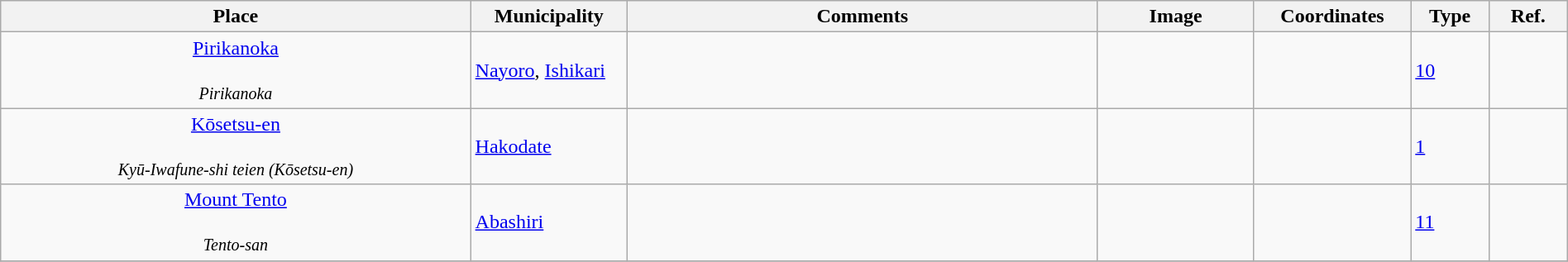<table class="wikitable sortable"  style="width:100%;">
<tr>
<th width="30%" align="left">Place</th>
<th width="10%" align="left">Municipality</th>
<th width="30%" align="left" class="unsortable">Comments</th>
<th width="10%" align="left"  class="unsortable">Image</th>
<th width="10%" align="left" class="unsortable">Coordinates</th>
<th width="5%" align="left">Type</th>
<th width="5%" align="left"  class="unsortable">Ref.</th>
</tr>
<tr>
<td align="center"><a href='#'>Pirikanoka</a><br><br><small><em>Pirikanoka</em></small></td>
<td><a href='#'>Nayoro</a>, <a href='#'>Ishikari</a></td>
<td></td>
<td></td>
<td></td>
<td><a href='#'>10</a></td>
<td></td>
</tr>
<tr>
<td align="center"><a href='#'>Kōsetsu-en</a><br><br><small><em>Kyū-Iwafune-shi teien (Kōsetsu-en)</em></small></td>
<td><a href='#'>Hakodate</a></td>
<td></td>
<td></td>
<td></td>
<td><a href='#'>1</a></td>
<td></td>
</tr>
<tr>
<td align="center"><a href='#'>Mount Tento</a><br><br><small><em>Tento-san</em></small></td>
<td><a href='#'>Abashiri</a></td>
<td></td>
<td></td>
<td></td>
<td><a href='#'>11</a></td>
<td></td>
</tr>
<tr>
</tr>
</table>
